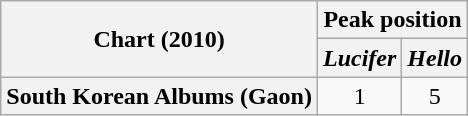<table class="wikitable plainrowheaders" style="text-align:center">
<tr>
<th scope="col" rowspan="2">Chart (2010)</th>
<th scope="col" colspan="2">Peak position</th>
</tr>
<tr>
<th><em>Lucifer</em></th>
<th><em>Hello</em></th>
</tr>
<tr>
<th scope="row">South Korean Albums (Gaon)</th>
<td>1</td>
<td>5</td>
</tr>
</table>
